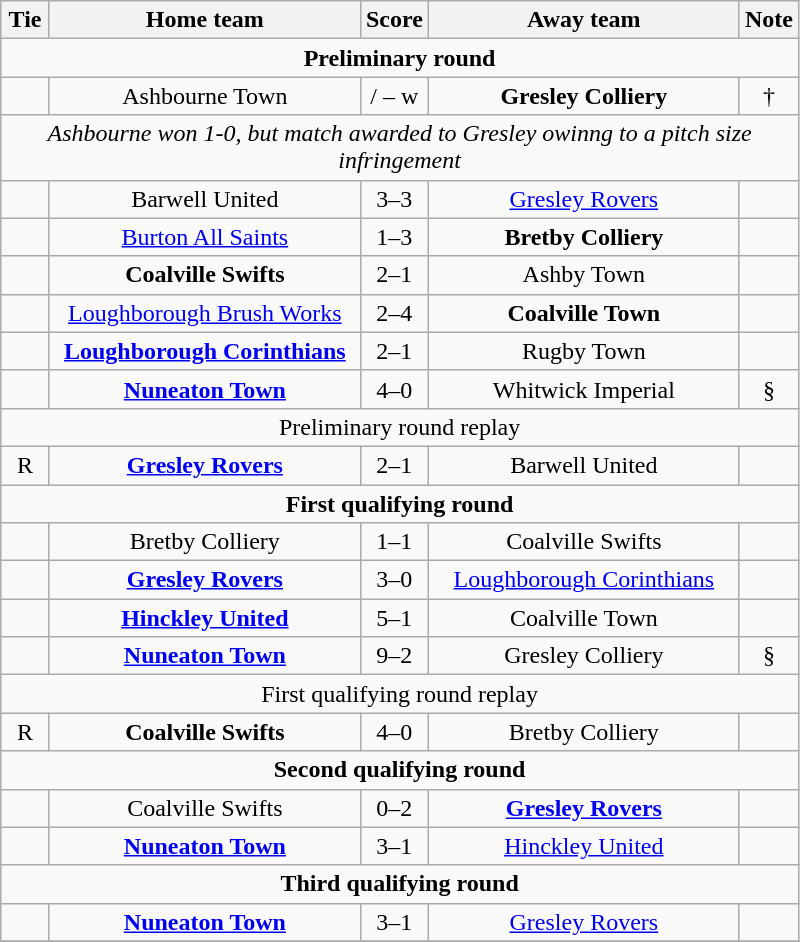<table class="wikitable" style="text-align:center;">
<tr>
<th width=25>Tie</th>
<th width=200>Home team</th>
<th width=20>Score</th>
<th width=200>Away team</th>
<th width=25>Note</th>
</tr>
<tr>
<td colspan="5"><strong>Preliminary round</strong></td>
</tr>
<tr>
<td></td>
<td>Ashbourne Town</td>
<td>/ – w</td>
<td><strong>Gresley Colliery</strong></td>
<td>†</td>
</tr>
<tr>
<td colspan="5"><em>Ashbourne won 1-0, but match awarded to Gresley owinng to a pitch size infringement</em></td>
</tr>
<tr>
<td></td>
<td>Barwell United</td>
<td>3–3</td>
<td><a href='#'>Gresley Rovers</a></td>
<td></td>
</tr>
<tr>
<td></td>
<td><a href='#'>Burton All Saints</a></td>
<td>1–3</td>
<td><strong>Bretby Colliery</strong></td>
<td></td>
</tr>
<tr>
<td></td>
<td><strong>Coalville Swifts</strong></td>
<td>2–1</td>
<td>Ashby Town</td>
<td></td>
</tr>
<tr>
<td></td>
<td><a href='#'>Loughborough Brush Works</a></td>
<td>2–4</td>
<td><strong>Coalville Town</strong></td>
<td></td>
</tr>
<tr>
<td></td>
<td><strong><a href='#'>Loughborough Corinthians</a></strong></td>
<td>2–1</td>
<td>Rugby Town</td>
<td></td>
</tr>
<tr>
<td></td>
<td><strong><a href='#'>Nuneaton Town</a></strong></td>
<td>4–0</td>
<td>Whitwick Imperial</td>
<td>§</td>
</tr>
<tr>
<td colspan="5">Preliminary round replay</td>
</tr>
<tr>
<td>R</td>
<td><strong><a href='#'>Gresley Rovers</a></strong></td>
<td>2–1</td>
<td>Barwell United</td>
<td></td>
</tr>
<tr>
<td colspan="5"><strong>First qualifying round</strong></td>
</tr>
<tr>
<td></td>
<td>Bretby Colliery</td>
<td>1–1</td>
<td>Coalville Swifts</td>
<td></td>
</tr>
<tr>
<td></td>
<td><strong><a href='#'>Gresley Rovers</a></strong></td>
<td>3–0</td>
<td><a href='#'>Loughborough Corinthians</a></td>
<td></td>
</tr>
<tr>
<td></td>
<td><strong><a href='#'>Hinckley United</a></strong></td>
<td>5–1</td>
<td>Coalville Town</td>
<td></td>
</tr>
<tr>
<td></td>
<td><strong><a href='#'>Nuneaton Town</a></strong></td>
<td>9–2</td>
<td>Gresley Colliery</td>
<td>§</td>
</tr>
<tr>
<td colspan="5">First qualifying round replay</td>
</tr>
<tr>
<td>R</td>
<td><strong>Coalville Swifts</strong></td>
<td>4–0</td>
<td>Bretby Colliery</td>
<td></td>
</tr>
<tr>
<td colspan="5"><strong>Second qualifying round</strong></td>
</tr>
<tr>
<td></td>
<td>Coalville Swifts</td>
<td>0–2</td>
<td><strong><a href='#'>Gresley Rovers</a></strong></td>
</tr>
<tr>
<td></td>
<td><strong><a href='#'>Nuneaton Town</a></strong></td>
<td>3–1</td>
<td><a href='#'>Hinckley United</a></td>
<td></td>
</tr>
<tr>
<td colspan="5"><strong>Third qualifying round</strong></td>
</tr>
<tr>
<td></td>
<td><strong><a href='#'>Nuneaton Town</a></strong></td>
<td>3–1</td>
<td><a href='#'>Gresley Rovers</a></td>
<td></td>
</tr>
<tr>
</tr>
</table>
